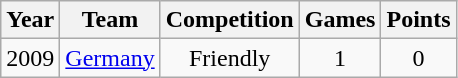<table class="wikitable">
<tr>
<th>Year</th>
<th>Team</th>
<th>Competition</th>
<th>Games</th>
<th>Points</th>
</tr>
<tr align="center">
<td>2009</td>
<td><a href='#'>Germany</a></td>
<td>Friendly</td>
<td>1</td>
<td>0</td>
</tr>
</table>
